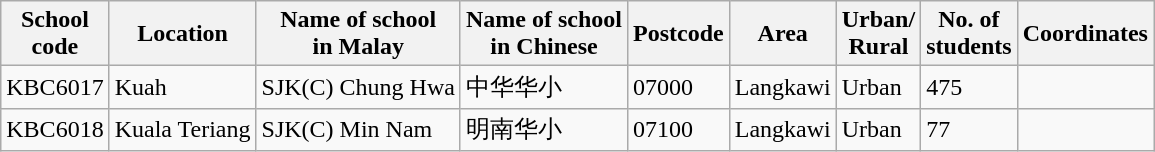<table class="wikitable sortable">
<tr>
<th>School<br>code</th>
<th>Location</th>
<th>Name of school<br>in Malay</th>
<th>Name of school<br>in Chinese</th>
<th>Postcode</th>
<th>Area</th>
<th>Urban/<br>Rural</th>
<th>No. of<br>students</th>
<th>Coordinates</th>
</tr>
<tr>
<td>KBC6017</td>
<td>Kuah</td>
<td>SJK(C) Chung Hwa</td>
<td>中华华小</td>
<td>07000</td>
<td>Langkawi</td>
<td>Urban</td>
<td>475</td>
<td></td>
</tr>
<tr>
<td>KBC6018</td>
<td>Kuala Teriang</td>
<td>SJK(C) Min Nam</td>
<td>明南华小</td>
<td>07100</td>
<td>Langkawi</td>
<td>Urban</td>
<td>77</td>
<td></td>
</tr>
</table>
